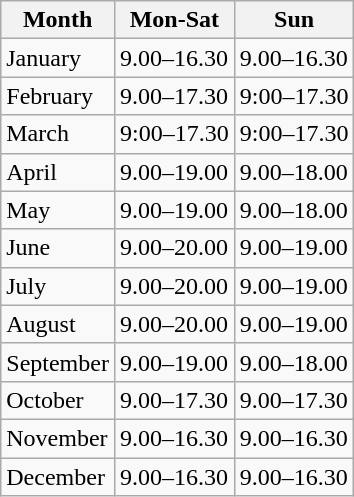<table class="wikitable">
<tr>
<th>Month</th>
<th>Mon-Sat</th>
<th>Sun</th>
</tr>
<tr>
<td>January</td>
<td>9.00–16.30</td>
<td>9.00–16.30</td>
</tr>
<tr>
<td>February</td>
<td>9.00–17.30</td>
<td>9:00–17.30</td>
</tr>
<tr>
<td>March</td>
<td>9:00–17.30</td>
<td>9:00–17.30</td>
</tr>
<tr>
<td>April</td>
<td>9.00–19.00</td>
<td>9.00–18.00</td>
</tr>
<tr>
<td>May</td>
<td>9.00–19.00</td>
<td>9.00–18.00</td>
</tr>
<tr>
<td>June</td>
<td>9.00–20.00</td>
<td>9.00–19.00</td>
</tr>
<tr>
<td>July</td>
<td>9.00–20.00</td>
<td>9.00–19.00</td>
</tr>
<tr>
<td>August</td>
<td>9.00–20.00</td>
<td>9.00–19.00</td>
</tr>
<tr>
<td>September</td>
<td>9.00–19.00</td>
<td>9.00–18.00</td>
</tr>
<tr>
<td>October</td>
<td>9.00–17.30</td>
<td>9.00–17.30</td>
</tr>
<tr>
<td>November</td>
<td>9.00–16.30</td>
<td>9.00–16.30</td>
</tr>
<tr>
<td>December</td>
<td>9.00–16.30</td>
<td>9.00–16.30</td>
</tr>
</table>
